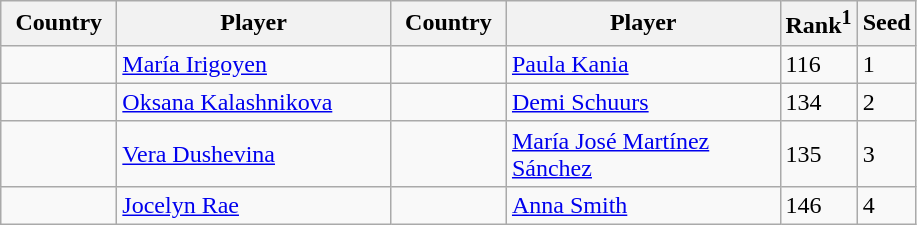<table class="sortable wikitable">
<tr>
<th width="70">Country</th>
<th width="175">Player</th>
<th width="70">Country</th>
<th width="175">Player</th>
<th>Rank<sup>1</sup></th>
<th>Seed</th>
</tr>
<tr>
<td></td>
<td><a href='#'>María Irigoyen</a></td>
<td></td>
<td><a href='#'>Paula Kania</a></td>
<td>116</td>
<td>1</td>
</tr>
<tr>
<td></td>
<td><a href='#'>Oksana Kalashnikova</a></td>
<td></td>
<td><a href='#'>Demi Schuurs</a></td>
<td>134</td>
<td>2</td>
</tr>
<tr>
<td></td>
<td><a href='#'>Vera Dushevina</a></td>
<td></td>
<td><a href='#'>María José Martínez Sánchez</a></td>
<td>135</td>
<td>3</td>
</tr>
<tr>
<td></td>
<td><a href='#'>Jocelyn Rae</a></td>
<td></td>
<td><a href='#'>Anna Smith</a></td>
<td>146</td>
<td>4</td>
</tr>
</table>
